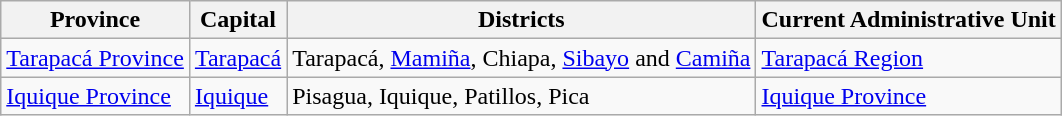<table class="sortable wikitable">
<tr>
<th>Province</th>
<th>Capital</th>
<th>Districts</th>
<th>Current Administrative Unit</th>
</tr>
<tr>
<td><a href='#'>Tarapacá Province</a></td>
<td><a href='#'>Tarapacá</a></td>
<td>Tarapacá, <a href='#'>Mamiña</a>, Chiapa, <a href='#'>Sibayo</a> and <a href='#'>Camiña</a></td>
<td> <a href='#'>Tarapacá Region</a></td>
</tr>
<tr>
<td><a href='#'>Iquique Province</a></td>
<td><a href='#'>Iquique</a></td>
<td>Pisagua, Iquique, Patillos, Pica</td>
<td> <a href='#'>Iquique Province</a></td>
</tr>
</table>
